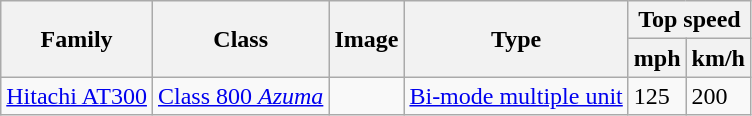<table class="wikitable">
<tr>
<th rowspan="2">Family</th>
<th rowspan="2">Class</th>
<th rowspan="2">Image</th>
<th rowspan="2">Type</th>
<th colspan="2">Top speed</th>
</tr>
<tr>
<th>mph</th>
<th>km/h</th>
</tr>
<tr>
<td><a href='#'>Hitachi AT300</a></td>
<td><a href='#'>Class 800 <em>Azuma</em></a></td>
<td></td>
<td><a href='#'>Bi-mode multiple unit</a></td>
<td>125</td>
<td>200</td>
</tr>
</table>
